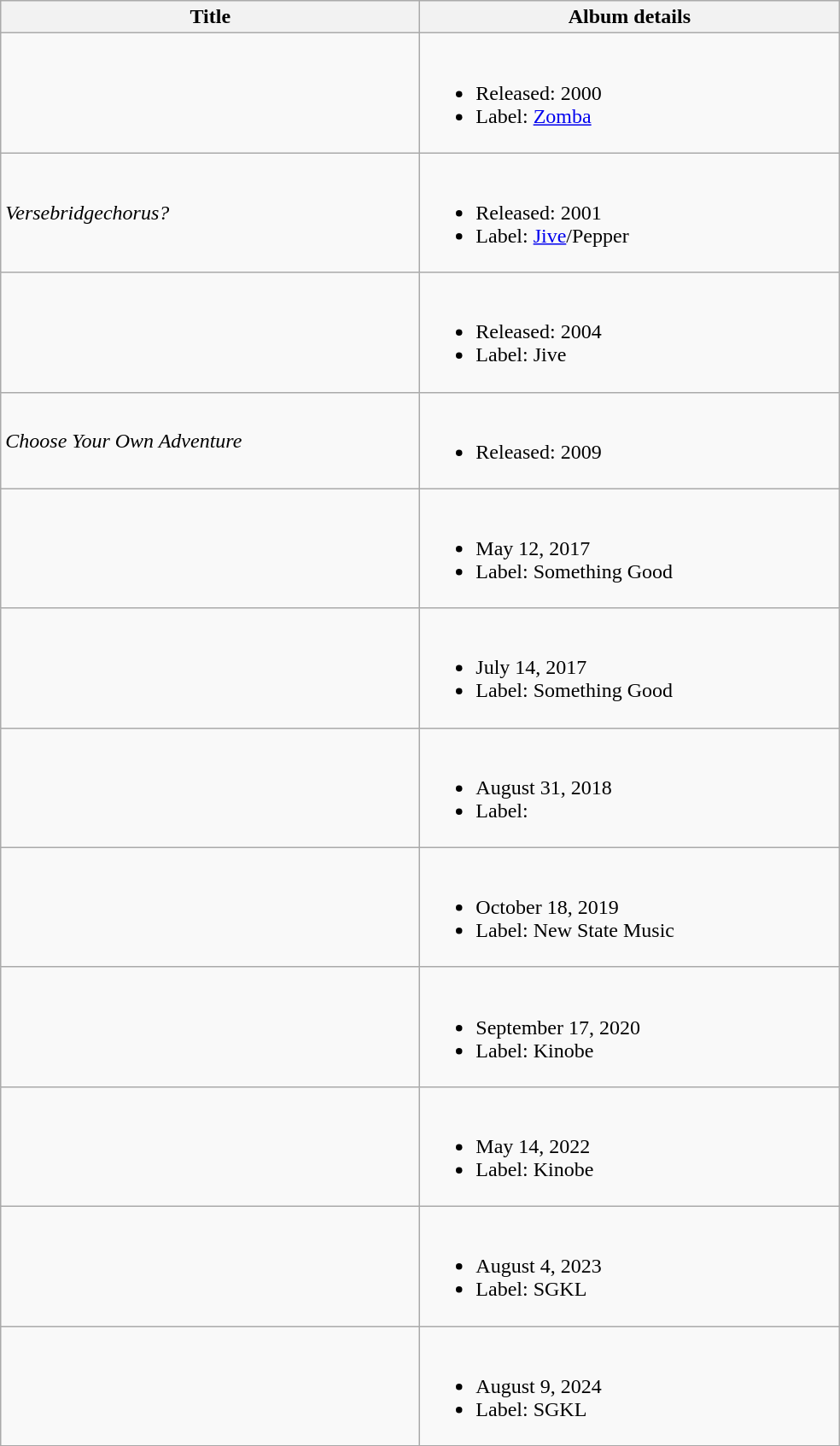<table class="wikitable">
<tr>
<th style="width:20em;">Title</th>
<th style="width:20em;">Album details</th>
</tr>
<tr>
<td><em></em></td>
<td><br><ul><li>Released: 2000</li><li>Label: <a href='#'>Zomba</a></li></ul></td>
</tr>
<tr>
<td><em>Versebridgechorus?</em></td>
<td><br><ul><li>Released: 2001</li><li>Label: <a href='#'>Jive</a>/Pepper</li></ul></td>
</tr>
<tr>
<td><em></em></td>
<td><br><ul><li>Released: 2004</li><li>Label: Jive</li></ul></td>
</tr>
<tr>
<td><em>Choose Your Own Adventure</em></td>
<td><br><ul><li>Released: 2009</li></ul></td>
</tr>
<tr>
<td><em></em></td>
<td><br><ul><li>May 12, 2017</li><li>Label: Something Good</li></ul></td>
</tr>
<tr>
<td><em></em></td>
<td><br><ul><li>July 14, 2017</li><li>Label: Something Good</li></ul></td>
</tr>
<tr>
<td><em></em></td>
<td><br><ul><li>August 31, 2018</li><li>Label: </li></ul></td>
</tr>
<tr>
<td><em></em></td>
<td><br><ul><li>October 18, 2019</li><li>Label: New State Music</li></ul></td>
</tr>
<tr>
<td><em></em></td>
<td><br><ul><li>September 17, 2020</li><li>Label: Kinobe</li></ul></td>
</tr>
<tr>
<td><em></em></td>
<td><br><ul><li>May 14, 2022</li><li>Label: Kinobe</li></ul></td>
</tr>
<tr>
<td><em></em></td>
<td><br><ul><li>August 4, 2023</li><li>Label: SGKL</li></ul></td>
</tr>
<tr>
<td><em></em></td>
<td><br><ul><li>August 9, 2024</li><li>Label: SGKL</li></ul></td>
</tr>
<tr>
</tr>
</table>
